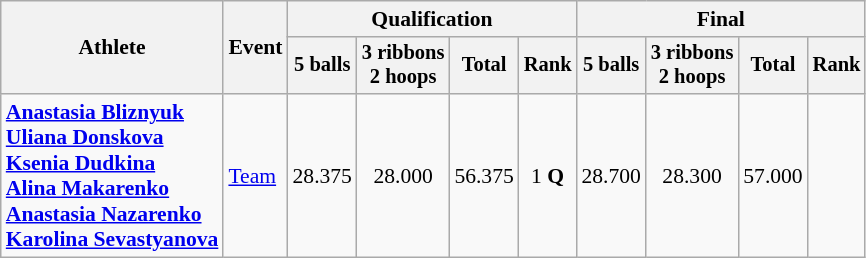<table class="wikitable" style="font-size:90%">
<tr>
<th rowspan="2">Athlete</th>
<th rowspan="2">Event</th>
<th colspan="4">Qualification</th>
<th colspan="4">Final</th>
</tr>
<tr style="font-size:95%">
<th>5 balls</th>
<th>3 ribbons<br>2 hoops</th>
<th>Total</th>
<th>Rank</th>
<th>5 balls</th>
<th>3 ribbons<br>2 hoops</th>
<th>Total</th>
<th>Rank</th>
</tr>
<tr align=center>
<td align=left><strong><a href='#'>Anastasia Bliznyuk</a> <br><a href='#'>Uliana Donskova</a><br> <a href='#'>Ksenia Dudkina</a> <br> <a href='#'>Alina Makarenko</a> <br><a href='#'>Anastasia Nazarenko</a><br> <a href='#'>Karolina Sevastyanova</a></strong></td>
<td align=left><a href='#'>Team</a></td>
<td>28.375</td>
<td>28.000</td>
<td>56.375</td>
<td>1 <strong>Q</strong></td>
<td>28.700</td>
<td>28.300</td>
<td>57.000</td>
<td></td>
</tr>
</table>
